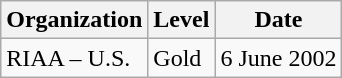<table class="wikitable" border="1">
<tr>
<th>Organization</th>
<th>Level</th>
<th>Date</th>
</tr>
<tr>
<td>RIAA – U.S.</td>
<td>Gold</td>
<td>6 June 2002</td>
</tr>
</table>
